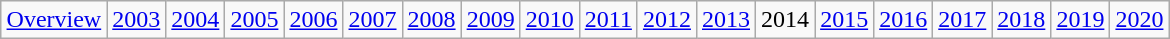<table class="wikitable" style="margin: 1em auto;">
<tr --->
<td><a href='#'>Overview</a></td>
<td><a href='#'>2003</a></td>
<td><a href='#'>2004</a></td>
<td><a href='#'>2005</a></td>
<td><a href='#'>2006</a></td>
<td><a href='#'>2007</a></td>
<td><a href='#'>2008</a></td>
<td><a href='#'>2009</a></td>
<td><a href='#'>2010</a></td>
<td><a href='#'>2011</a></td>
<td><a href='#'>2012</a></td>
<td><a href='#'>2013</a></td>
<td>2014</td>
<td><a href='#'>2015</a></td>
<td><a href='#'>2016</a></td>
<td><a href='#'>2017</a></td>
<td><a href='#'>2018</a></td>
<td><a href='#'>2019</a></td>
<td><a href='#'>2020</a></td>
</tr>
</table>
